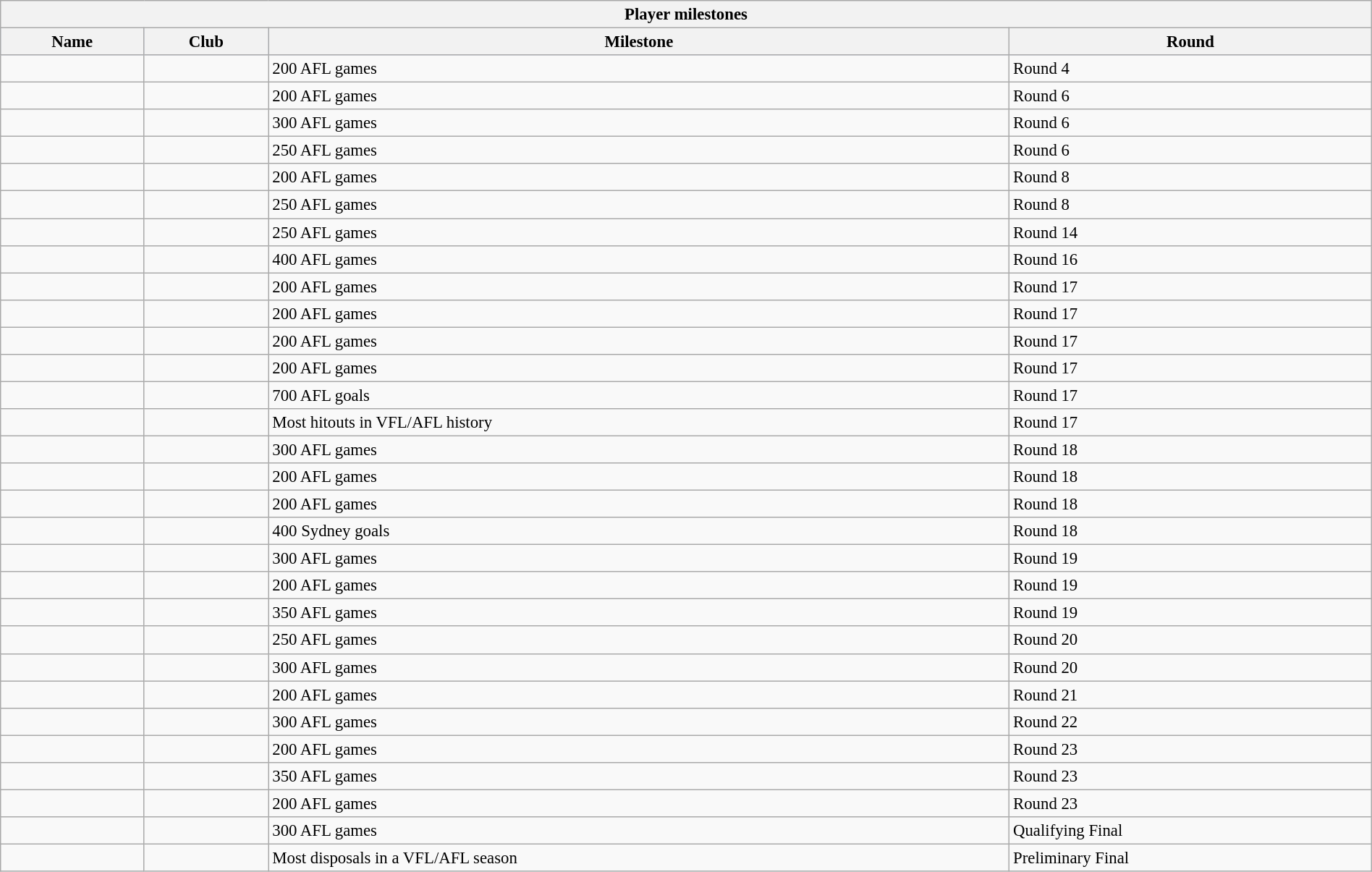<table class="wikitable sortable" style="text-align:left; font-size:95%; width:100%;">
<tr>
<th colspan="4">Player milestones</th>
</tr>
<tr style="background:#C1D8FF;">
<th>Name</th>
<th>Club</th>
<th>Milestone</th>
<th>Round</th>
</tr>
<tr>
<td></td>
<td></td>
<td>200 AFL games</td>
<td>Round 4</td>
</tr>
<tr>
<td></td>
<td></td>
<td>200 AFL games</td>
<td>Round 6</td>
</tr>
<tr>
<td></td>
<td></td>
<td>300 AFL games</td>
<td>Round 6</td>
</tr>
<tr>
<td></td>
<td></td>
<td>250 AFL games</td>
<td>Round 6</td>
</tr>
<tr>
<td></td>
<td></td>
<td>200 AFL games</td>
<td>Round 8</td>
</tr>
<tr>
<td></td>
<td></td>
<td>250 AFL games</td>
<td>Round 8</td>
</tr>
<tr>
<td></td>
<td></td>
<td>250 AFL games</td>
<td>Round 14</td>
</tr>
<tr>
<td></td>
<td></td>
<td>400 AFL games</td>
<td>Round 16</td>
</tr>
<tr>
<td></td>
<td></td>
<td>200 AFL games</td>
<td>Round 17</td>
</tr>
<tr>
<td></td>
<td></td>
<td>200 AFL games</td>
<td>Round 17</td>
</tr>
<tr>
<td></td>
<td></td>
<td>200 AFL games</td>
<td>Round 17</td>
</tr>
<tr>
<td></td>
<td></td>
<td>200 AFL games</td>
<td>Round 17</td>
</tr>
<tr>
<td></td>
<td></td>
<td>700 AFL goals</td>
<td>Round 17</td>
</tr>
<tr>
<td></td>
<td></td>
<td>Most hitouts in VFL/AFL history</td>
<td>Round 17</td>
</tr>
<tr>
<td></td>
<td></td>
<td>300 AFL games</td>
<td>Round 18</td>
</tr>
<tr>
<td></td>
<td></td>
<td>200 AFL games</td>
<td>Round 18</td>
</tr>
<tr>
<td></td>
<td></td>
<td>200 AFL games</td>
<td>Round 18</td>
</tr>
<tr>
<td></td>
<td></td>
<td>400 Sydney goals</td>
<td>Round 18</td>
</tr>
<tr>
<td></td>
<td></td>
<td>300 AFL games</td>
<td>Round 19</td>
</tr>
<tr>
<td></td>
<td></td>
<td>200 AFL games</td>
<td>Round 19</td>
</tr>
<tr>
<td></td>
<td></td>
<td>350 AFL games</td>
<td>Round 19</td>
</tr>
<tr>
<td></td>
<td></td>
<td>250 AFL games</td>
<td>Round 20</td>
</tr>
<tr>
<td></td>
<td></td>
<td>300 AFL games</td>
<td>Round 20</td>
</tr>
<tr>
<td></td>
<td></td>
<td>200 AFL games</td>
<td>Round 21</td>
</tr>
<tr>
<td></td>
<td></td>
<td>300 AFL games</td>
<td>Round 22</td>
</tr>
<tr>
<td></td>
<td></td>
<td>200 AFL games</td>
<td>Round 23</td>
</tr>
<tr>
<td></td>
<td></td>
<td>350 AFL games</td>
<td>Round 23</td>
</tr>
<tr>
<td></td>
<td></td>
<td>200 AFL games</td>
<td>Round 23</td>
</tr>
<tr>
<td></td>
<td></td>
<td>300 AFL games</td>
<td>Qualifying Final</td>
</tr>
<tr>
<td></td>
<td></td>
<td>Most disposals in a VFL/AFL season</td>
<td>Preliminary Final</td>
</tr>
</table>
